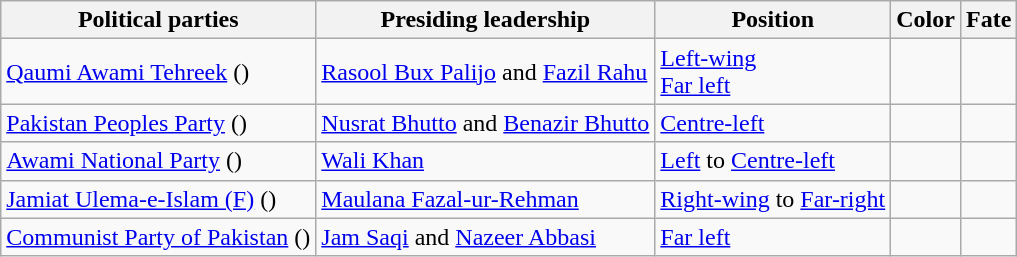<table class="wikitable sortable">
<tr>
<th>Political parties</th>
<th>Presiding leadership</th>
<th>Position</th>
<th>Color</th>
<th>Fate</th>
</tr>
<tr>
<td><a href='#'>Qaumi Awami Tehreek</a> ()</td>
<td><a href='#'>Rasool Bux Palijo</a> and <a href='#'>Fazil Rahu</a></td>
<td><a href='#'>Left-wing</a><br><a href='#'>Far left</a></td>
<td></td>
<td></td>
</tr>
<tr>
<td><a href='#'>Pakistan Peoples Party</a> ()</td>
<td><a href='#'>Nusrat Bhutto</a> and <a href='#'>Benazir Bhutto</a></td>
<td><a href='#'>Centre-left</a></td>
<td></td>
<td></td>
</tr>
<tr>
<td><a href='#'>Awami National Party</a> ()</td>
<td><a href='#'>Wali Khan</a></td>
<td><a href='#'>Left</a> to <a href='#'>Centre-left</a></td>
<td></td>
<td></td>
</tr>
<tr>
<td><a href='#'>Jamiat Ulema-e-Islam (F)</a> ()</td>
<td><a href='#'>Maulana Fazal-ur-Rehman</a></td>
<td><a href='#'>Right-wing</a> to <a href='#'>Far-right</a></td>
<td></td>
<td></td>
</tr>
<tr>
<td><a href='#'>Communist Party of Pakistan</a> ()</td>
<td><a href='#'>Jam Saqi</a> and <a href='#'>Nazeer Abbasi</a></td>
<td><a href='#'>Far left</a></td>
<td></td>
<td></td>
</tr>
</table>
